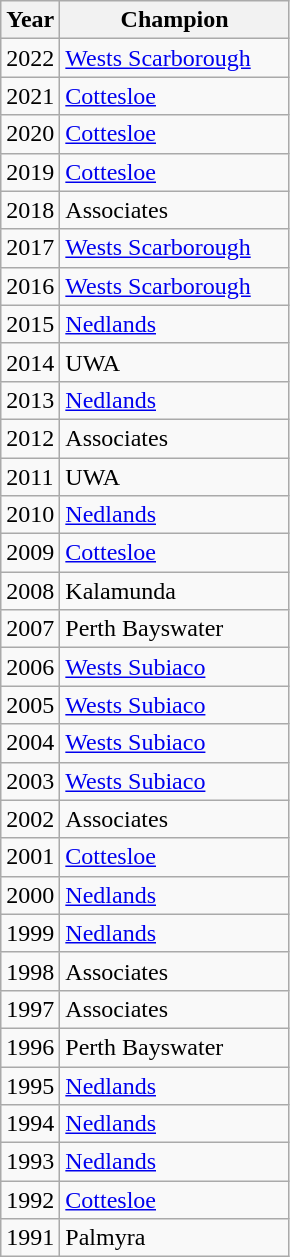<table class="wikitable">
<tr>
<th>Year</th>
<th style="padding:0 2.5em">Champion</th>
</tr>
<tr>
<td>2022</td>
<td> <a href='#'>Wests Scarborough</a></td>
</tr>
<tr>
<td>2021</td>
<td> <a href='#'>Cottesloe</a></td>
</tr>
<tr>
<td>2020</td>
<td> <a href='#'>Cottesloe</a></td>
</tr>
<tr>
<td>2019</td>
<td> <a href='#'>Cottesloe</a></td>
</tr>
<tr>
<td>2018</td>
<td> Associates</td>
</tr>
<tr>
<td>2017</td>
<td> <a href='#'>Wests Scarborough</a></td>
</tr>
<tr>
<td>2016</td>
<td> <a href='#'>Wests Scarborough</a></td>
</tr>
<tr>
<td>2015</td>
<td> <a href='#'>Nedlands</a></td>
</tr>
<tr>
<td>2014</td>
<td> UWA</td>
</tr>
<tr>
<td>2013</td>
<td> <a href='#'>Nedlands</a></td>
</tr>
<tr>
<td>2012</td>
<td> Associates</td>
</tr>
<tr>
<td>2011</td>
<td> UWA</td>
</tr>
<tr>
<td>2010</td>
<td> <a href='#'>Nedlands</a></td>
</tr>
<tr>
<td>2009</td>
<td> <a href='#'>Cottesloe</a></td>
</tr>
<tr>
<td>2008</td>
<td> Kalamunda</td>
</tr>
<tr>
<td>2007</td>
<td> Perth Bayswater</td>
</tr>
<tr>
<td>2006</td>
<td> <a href='#'>Wests Subiaco</a></td>
</tr>
<tr>
<td>2005</td>
<td> <a href='#'>Wests Subiaco</a></td>
</tr>
<tr>
<td>2004</td>
<td> <a href='#'>Wests Subiaco</a></td>
</tr>
<tr>
<td>2003</td>
<td> <a href='#'>Wests Subiaco</a></td>
</tr>
<tr>
<td>2002</td>
<td> Associates</td>
</tr>
<tr>
<td>2001</td>
<td> <a href='#'>Cottesloe</a></td>
</tr>
<tr>
<td>2000</td>
<td> <a href='#'>Nedlands</a></td>
</tr>
<tr>
<td>1999</td>
<td> <a href='#'>Nedlands</a></td>
</tr>
<tr>
<td>1998</td>
<td> Associates</td>
</tr>
<tr>
<td>1997</td>
<td> Associates</td>
</tr>
<tr>
<td>1996</td>
<td> Perth Bayswater</td>
</tr>
<tr>
<td>1995</td>
<td> <a href='#'>Nedlands</a></td>
</tr>
<tr>
<td>1994</td>
<td> <a href='#'>Nedlands</a></td>
</tr>
<tr>
<td>1993</td>
<td> <a href='#'>Nedlands</a></td>
</tr>
<tr>
<td>1992</td>
<td> <a href='#'>Cottesloe</a></td>
</tr>
<tr>
<td>1991</td>
<td> Palmyra</td>
</tr>
</table>
